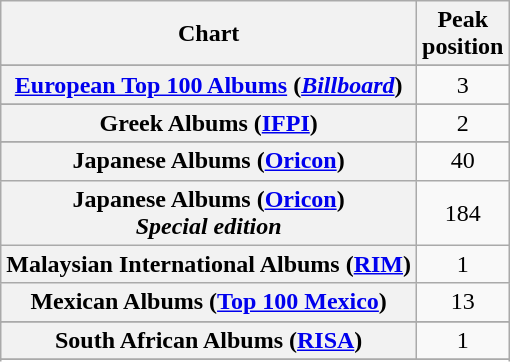<table class="wikitable plainrowheaders sortable" style="text-align:center;">
<tr>
<th scope="col">Chart</th>
<th scope="col">Peak<br>position</th>
</tr>
<tr>
</tr>
<tr>
</tr>
<tr>
</tr>
<tr>
</tr>
<tr>
</tr>
<tr>
</tr>
<tr>
</tr>
<tr>
</tr>
<tr>
</tr>
<tr>
<th scope="row"><a href='#'>European Top 100 Albums</a> (<em><a href='#'>Billboard</a></em>)</th>
<td>3</td>
</tr>
<tr>
</tr>
<tr>
</tr>
<tr>
</tr>
<tr>
<th scope="row">Greek Albums (<a href='#'>IFPI</a>)</th>
<td>2</td>
</tr>
<tr>
</tr>
<tr>
</tr>
<tr>
</tr>
<tr>
<th scope="row">Japanese Albums (<a href='#'>Oricon</a>)</th>
<td>40</td>
</tr>
<tr>
<th scope="row">Japanese Albums (<a href='#'>Oricon</a>)<br><em>Special edition</em></th>
<td>184</td>
</tr>
<tr>
<th scope="row">Malaysian International Albums (<a href='#'>RIM</a>)</th>
<td>1</td>
</tr>
<tr>
<th scope="row">Mexican Albums (<a href='#'>Top 100 Mexico</a>)</th>
<td>13</td>
</tr>
<tr>
</tr>
<tr>
</tr>
<tr>
</tr>
<tr>
</tr>
<tr>
</tr>
<tr>
<th scope="row">South African Albums (<a href='#'>RISA</a>)</th>
<td style="text-align:center;">1</td>
</tr>
<tr>
</tr>
<tr>
</tr>
<tr>
</tr>
<tr>
</tr>
<tr>
</tr>
</table>
